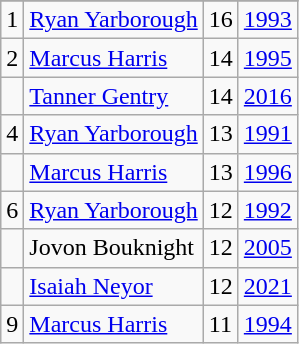<table class="wikitable">
<tr>
</tr>
<tr>
<td>1</td>
<td><a href='#'>Ryan Yarborough</a></td>
<td>16</td>
<td><a href='#'>1993</a></td>
</tr>
<tr>
<td>2</td>
<td><a href='#'>Marcus Harris</a></td>
<td>14</td>
<td><a href='#'>1995</a></td>
</tr>
<tr>
<td></td>
<td><a href='#'>Tanner Gentry</a></td>
<td>14</td>
<td><a href='#'>2016</a></td>
</tr>
<tr>
<td>4</td>
<td><a href='#'>Ryan Yarborough</a></td>
<td>13</td>
<td><a href='#'>1991</a></td>
</tr>
<tr>
<td></td>
<td><a href='#'>Marcus Harris</a></td>
<td>13</td>
<td><a href='#'>1996</a></td>
</tr>
<tr>
<td>6</td>
<td><a href='#'>Ryan Yarborough</a></td>
<td>12</td>
<td><a href='#'>1992</a></td>
</tr>
<tr>
<td></td>
<td>Jovon Bouknight</td>
<td>12</td>
<td><a href='#'>2005</a></td>
</tr>
<tr>
<td></td>
<td><a href='#'>Isaiah Neyor</a></td>
<td>12</td>
<td><a href='#'>2021</a></td>
</tr>
<tr>
<td>9</td>
<td><a href='#'>Marcus Harris</a></td>
<td>11</td>
<td><a href='#'>1994</a></td>
</tr>
</table>
